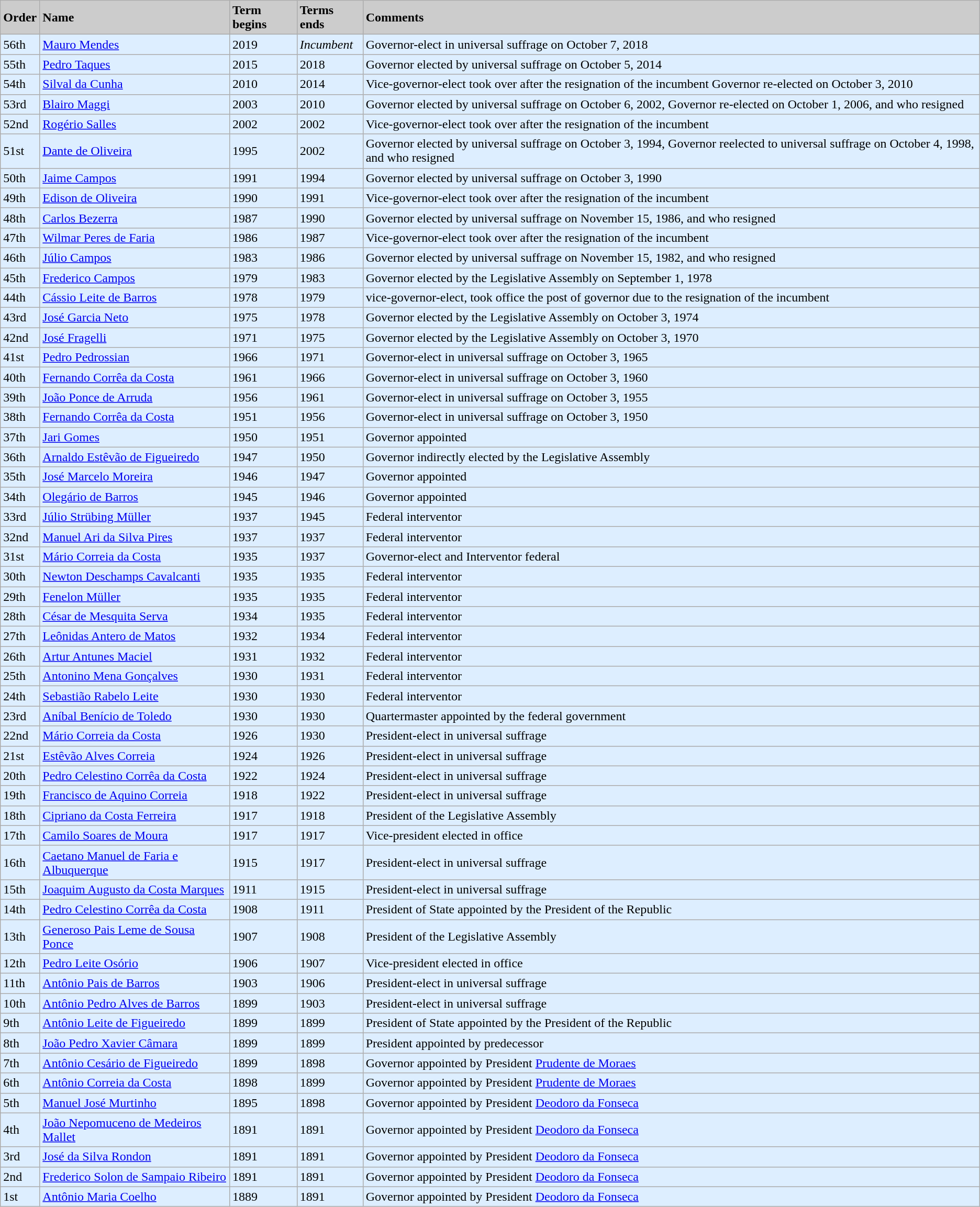<table class="wikitable">
<tr>
<td bgcolor=#cccccc><strong>Order</strong></td>
<td bgcolor=#cccccc><strong>Name</strong></td>
<td bgcolor=#cccccc><strong>Term begins</strong></td>
<td bgcolor=#cccccc><strong>Terms ends</strong></td>
<td bgcolor=#cccccc><strong>Comments</strong></td>
</tr>
<tr>
<td bgcolor=#DDEEFF>56th</td>
<td bgcolor=#DDEEFF><a href='#'>Mauro Mendes</a></td>
<td bgcolor=#DDEEFF>2019</td>
<td bgcolor=#DDEEFF><em>Incumbent</em></td>
<td bgcolor=#DDEEFF>Governor-elect in universal suffrage on October 7, 2018</td>
</tr>
<tr>
<td bgcolor=#DDEEFF>55th</td>
<td bgcolor=#DDEEFF><a href='#'>Pedro Taques</a></td>
<td bgcolor=#DDEEFF>2015</td>
<td bgcolor=#DDEEFF>2018</td>
<td bgcolor=#DDEEFF>Governor elected by universal suffrage on October 5, 2014</td>
</tr>
<tr>
<td bgcolor=#DDEEFF>54th</td>
<td bgcolor=#DDEEFF><a href='#'>Silval da Cunha</a></td>
<td bgcolor=#DDEEFF>2010</td>
<td bgcolor=#DDEEFF>2014</td>
<td bgcolor=#DDEEFF>Vice-governor-elect took over after the resignation of the incumbent   Governor re-elected on October 3, 2010</td>
</tr>
<tr>
<td bgcolor=#DDEEFF>53rd</td>
<td bgcolor=#DDEEFF><a href='#'>Blairo Maggi</a></td>
<td bgcolor=#DDEEFF>2003</td>
<td bgcolor=#DDEEFF>2010</td>
<td bgcolor=#DDEEFF>Governor elected by universal suffrage on October 6, 2002,   Governor re-elected on October 1, 2006, and who resigned</td>
</tr>
<tr>
<td bgcolor=#DDEEFF>52nd</td>
<td bgcolor=#DDEEFF><a href='#'>Rogério Salles</a></td>
<td bgcolor=#DDEEFF>2002</td>
<td bgcolor=#DDEEFF>2002</td>
<td bgcolor=#DDEEFF>Vice-governor-elect took over after the resignation of the incumbent</td>
</tr>
<tr>
<td bgcolor=#DDEEFF>51st</td>
<td bgcolor=#DDEEFF><a href='#'>Dante de Oliveira</a></td>
<td bgcolor=#DDEEFF>1995</td>
<td bgcolor=#DDEEFF>2002</td>
<td bgcolor=#DDEEFF>Governor elected by universal suffrage on October 3, 1994,  Governor reelected to universal suffrage on October 4, 1998, and who resigned</td>
</tr>
<tr>
<td bgcolor=#DDEEFF>50th</td>
<td bgcolor=#DDEEFF><a href='#'>Jaime Campos</a></td>
<td bgcolor=#DDEEFF>1991</td>
<td bgcolor=#DDEEFF>1994</td>
<td bgcolor=#DDEEFF>Governor elected by universal suffrage on October 3, 1990</td>
</tr>
<tr>
<td bgcolor=#DDEEFF>49th</td>
<td bgcolor=#DDEEFF><a href='#'>Edison de Oliveira</a></td>
<td bgcolor=#DDEEFF>1990</td>
<td bgcolor=#DDEEFF>1991</td>
<td bgcolor=#DDEEFF>Vice-governor-elect took over after the resignation of the incumbent</td>
</tr>
<tr>
<td bgcolor=#DDEEFF>48th</td>
<td bgcolor=#DDEEFF><a href='#'>Carlos Bezerra</a></td>
<td bgcolor=#DDEEFF>1987</td>
<td bgcolor=#DDEEFF>1990</td>
<td bgcolor=#DDEEFF>Governor elected by universal suffrage on November 15, 1986, and who resigned</td>
</tr>
<tr>
<td bgcolor=#DDEEFF>47th</td>
<td bgcolor=#DDEEFF><a href='#'>Wilmar Peres de Faria</a></td>
<td bgcolor=#DDEEFF>1986</td>
<td bgcolor=#DDEEFF>1987</td>
<td bgcolor=#DDEEFF>Vice-governor-elect took over after the resignation of the incumbent</td>
</tr>
<tr>
<td bgcolor=#DDEEFF>46th</td>
<td bgcolor=#DDEEFF><a href='#'>Júlio Campos</a></td>
<td bgcolor=#DDEEFF>1983</td>
<td bgcolor=#DDEEFF>1986</td>
<td bgcolor=#DDEEFF>Governor elected by universal suffrage on November 15, 1982, and who resigned</td>
</tr>
<tr>
<td bgcolor=#DDEEFF>45th</td>
<td bgcolor=#DDEEFF><a href='#'>Frederico Campos</a></td>
<td bgcolor=#DDEEFF>1979</td>
<td bgcolor=#DDEEFF>1983</td>
<td bgcolor=#DDEEFF>Governor elected by the Legislative Assembly on September 1, 1978</td>
</tr>
<tr>
<td bgcolor=#DDEEFF>44th</td>
<td bgcolor=#DDEEFF><a href='#'>Cássio Leite de Barros</a></td>
<td bgcolor=#DDEEFF>1978</td>
<td bgcolor=#DDEEFF>1979</td>
<td bgcolor=#DDEEFF>vice-governor-elect, took office the post of governor due to the resignation of the incumbent</td>
</tr>
<tr>
<td bgcolor=#DDEEFF>43rd</td>
<td bgcolor=#DDEEFF><a href='#'>José Garcia Neto</a></td>
<td bgcolor=#DDEEFF>1975</td>
<td bgcolor=#DDEEFF>1978</td>
<td bgcolor=#DDEEFF>Governor elected by the Legislative Assembly on October 3, 1974</td>
</tr>
<tr>
<td bgcolor=#DDEEFF>42nd</td>
<td bgcolor=#DDEEFF><a href='#'>José Fragelli</a></td>
<td bgcolor=#DDEEFF>1971</td>
<td bgcolor=#DDEEFF>1975</td>
<td bgcolor=#DDEEFF>Governor elected by the Legislative Assembly on October 3, 1970</td>
</tr>
<tr>
<td bgcolor=#DDEEFF>41st</td>
<td bgcolor=#DDEEFF><a href='#'>Pedro Pedrossian</a></td>
<td bgcolor=#DDEEFF>1966</td>
<td bgcolor=#DDEEFF>1971</td>
<td bgcolor=#DDEEFF>Governor-elect in universal suffrage on October 3, 1965</td>
</tr>
<tr>
<td bgcolor=#DDEEFF>40th</td>
<td bgcolor=#DDEEFF><a href='#'>Fernando Corrêa da Costa</a></td>
<td bgcolor=#DDEEFF>1961</td>
<td bgcolor=#DDEEFF>1966</td>
<td bgcolor=#DDEEFF>Governor-elect in universal suffrage on October 3, 1960</td>
</tr>
<tr>
<td bgcolor=#DDEEFF>39th</td>
<td bgcolor=#DDEEFF><a href='#'>João Ponce de Arruda</a></td>
<td bgcolor=#DDEEFF>1956</td>
<td bgcolor=#DDEEFF>1961</td>
<td bgcolor=#DDEEFF>Governor-elect in universal suffrage on October 3, 1955</td>
</tr>
<tr>
<td bgcolor=#DDEEFF>38th</td>
<td bgcolor=#DDEEFF><a href='#'>Fernando Corrêa da Costa</a></td>
<td bgcolor=#DDEEFF>1951</td>
<td bgcolor=#DDEEFF>1956</td>
<td bgcolor=#DDEEFF>Governor-elect in universal suffrage on October 3, 1950</td>
</tr>
<tr>
<td bgcolor=#DDEEFF>37th</td>
<td bgcolor=#DDEEFF><a href='#'>Jari Gomes</a></td>
<td bgcolor=#DDEEFF>1950</td>
<td bgcolor=#DDEEFF>1951</td>
<td bgcolor=#DDEEFF>Governor appointed</td>
</tr>
<tr>
<td bgcolor=#DDEEFF>36th</td>
<td bgcolor=#DDEEFF><a href='#'>Arnaldo Estêvão de Figueiredo</a></td>
<td bgcolor=#DDEEFF>1947</td>
<td bgcolor=#DDEEFF>1950</td>
<td bgcolor=#DDEEFF>Governor indirectly elected by the Legislative Assembly</td>
</tr>
<tr>
<td bgcolor=#DDEEFF>35th</td>
<td bgcolor=#DDEEFF><a href='#'>José Marcelo Moreira</a></td>
<td bgcolor=#DDEEFF>1946</td>
<td bgcolor=#DDEEFF>1947</td>
<td bgcolor=#DDEEFF>Governor appointed</td>
</tr>
<tr>
<td bgcolor=#DDEEFF>34th</td>
<td bgcolor=#DDEEFF><a href='#'>Olegário de Barros</a></td>
<td bgcolor=#DDEEFF>1945</td>
<td bgcolor=#DDEEFF>1946</td>
<td bgcolor=#DDEEFF>Governor appointed</td>
</tr>
<tr>
<td bgcolor=#DDEEFF>33rd</td>
<td bgcolor=#DDEEFF><a href='#'>Júlio Strübing Müller</a></td>
<td bgcolor=#DDEEFF>1937</td>
<td bgcolor=#DDEEFF>1945</td>
<td bgcolor=#DDEEFF>Federal interventor</td>
</tr>
<tr>
<td bgcolor=#DDEEFF>32nd</td>
<td bgcolor=#DDEEFF><a href='#'>Manuel Ari da Silva Pires</a></td>
<td bgcolor=#DDEEFF>1937</td>
<td bgcolor=#DDEEFF>1937</td>
<td bgcolor=#DDEEFF>Federal interventor</td>
</tr>
<tr>
<td bgcolor=#DDEEFF>31st</td>
<td bgcolor=#DDEEFF><a href='#'>Mário Correia da Costa</a></td>
<td bgcolor=#DDEEFF>1935</td>
<td bgcolor=#DDEEFF>1937</td>
<td bgcolor=#DDEEFF>Governor-elect and Interventor federal</td>
</tr>
<tr>
<td bgcolor=#DDEEFF>30th</td>
<td bgcolor=#DDEEFF><a href='#'>Newton Deschamps Cavalcanti</a></td>
<td bgcolor=#DDEEFF>1935</td>
<td bgcolor=#DDEEFF>1935</td>
<td bgcolor=#DDEEFF>Federal interventor</td>
</tr>
<tr>
<td bgcolor=#DDEEFF>29th</td>
<td bgcolor=#DDEEFF><a href='#'>Fenelon Müller</a></td>
<td bgcolor=#DDEEFF>1935</td>
<td bgcolor=#DDEEFF>1935</td>
<td bgcolor=#DDEEFF>Federal interventor</td>
</tr>
<tr>
<td bgcolor=#DDEEFF>28th</td>
<td bgcolor=#DDEEFF><a href='#'>César de Mesquita Serva</a></td>
<td bgcolor=#DDEEFF>1934</td>
<td bgcolor=#DDEEFF>1935</td>
<td bgcolor=#DDEEFF>Federal interventor</td>
</tr>
<tr>
<td bgcolor=#DDEEFF>27th</td>
<td bgcolor=#DDEEFF><a href='#'>Leônidas Antero de Matos</a></td>
<td bgcolor=#DDEEFF>1932</td>
<td bgcolor=#DDEEFF>1934</td>
<td bgcolor=#DDEEFF>Federal interventor</td>
</tr>
<tr>
<td bgcolor=#DDEEFF>26th</td>
<td bgcolor=#DDEEFF><a href='#'>Artur Antunes Maciel</a></td>
<td bgcolor=#DDEEFF>1931</td>
<td bgcolor=#DDEEFF>1932</td>
<td bgcolor=#DDEEFF>Federal interventor</td>
</tr>
<tr>
<td bgcolor=#DDEEFF>25th</td>
<td bgcolor=#DDEEFF><a href='#'>Antonino Mena Gonçalves</a></td>
<td bgcolor=#DDEEFF>1930</td>
<td bgcolor=#DDEEFF>1931</td>
<td bgcolor=#DDEEFF>Federal interventor</td>
</tr>
<tr>
<td bgcolor=#DDEEFF>24th</td>
<td bgcolor=#DDEEFF><a href='#'>Sebastião Rabelo Leite</a></td>
<td bgcolor=#DDEEFF>1930</td>
<td bgcolor=#DDEEFF>1930</td>
<td bgcolor=#DDEEFF>Federal interventor</td>
</tr>
<tr>
<td bgcolor=#DDEEFF>23rd</td>
<td bgcolor=#DDEEFF><a href='#'>Aníbal Benício de Toledo</a></td>
<td bgcolor=#DDEEFF>1930</td>
<td bgcolor=#DDEEFF>1930</td>
<td bgcolor=#DDEEFF>Quartermaster appointed by the federal government</td>
</tr>
<tr>
<td bgcolor=#DDEEFF>22nd</td>
<td bgcolor=#DDEEFF><a href='#'>Mário Correia da Costa</a></td>
<td bgcolor=#DDEEFF>1926</td>
<td bgcolor=#DDEEFF>1930</td>
<td bgcolor=#DDEEFF>President-elect in universal suffrage</td>
</tr>
<tr>
<td bgcolor=#DDEEFF>21st</td>
<td bgcolor=#DDEEFF><a href='#'>Estêvão Alves Correia</a></td>
<td bgcolor=#DDEEFF>1924</td>
<td bgcolor=#DDEEFF>1926</td>
<td bgcolor=#DDEEFF>President-elect in universal suffrage</td>
</tr>
<tr>
<td bgcolor=#DDEEFF>20th</td>
<td bgcolor=#DDEEFF><a href='#'>Pedro Celestino Corrêa da Costa</a></td>
<td bgcolor=#DDEEFF>1922</td>
<td bgcolor=#DDEEFF>1924</td>
<td bgcolor=#DDEEFF>President-elect in universal suffrage</td>
</tr>
<tr>
<td bgcolor=#DDEEFF>19th</td>
<td bgcolor=#DDEEFF><a href='#'>Francisco de Aquino Correia</a></td>
<td bgcolor=#DDEEFF>1918</td>
<td bgcolor=#DDEEFF>1922</td>
<td bgcolor=#DDEEFF>President-elect in universal suffrage</td>
</tr>
<tr>
<td bgcolor=#DDEEFF>18th</td>
<td bgcolor=#DDEEFF><a href='#'>Cipriano da Costa Ferreira</a></td>
<td bgcolor=#DDEEFF>1917</td>
<td bgcolor=#DDEEFF>1918</td>
<td bgcolor=#DDEEFF>President of the Legislative Assembly</td>
</tr>
<tr>
<td bgcolor=#DDEEFF>17th</td>
<td bgcolor=#DDEEFF><a href='#'>Camilo Soares de Moura</a></td>
<td bgcolor=#DDEEFF>1917</td>
<td bgcolor=#DDEEFF>1917</td>
<td bgcolor=#DDEEFF>Vice-president elected in office</td>
</tr>
<tr>
<td bgcolor=#DDEEFF>16th</td>
<td bgcolor=#DDEEFF><a href='#'>Caetano Manuel de Faria e Albuquerque</a></td>
<td bgcolor=#DDEEFF>1915</td>
<td bgcolor=#DDEEFF>1917</td>
<td bgcolor=#DDEEFF>President-elect in universal suffrage</td>
</tr>
<tr>
<td bgcolor=#DDEEFF>15th</td>
<td bgcolor=#DDEEFF><a href='#'>Joaquim Augusto da Costa Marques</a></td>
<td bgcolor=#DDEEFF>1911</td>
<td bgcolor=#DDEEFF>1915</td>
<td bgcolor=#DDEEFF>President-elect in universal suffrage</td>
</tr>
<tr>
<td bgcolor=#DDEEFF>14th</td>
<td bgcolor=#DDEEFF><a href='#'>Pedro Celestino Corrêa da Costa</a></td>
<td bgcolor=#DDEEFF>1908</td>
<td bgcolor=#DDEEFF>1911</td>
<td bgcolor=#DDEEFF>President of State appointed by the President of the Republic</td>
</tr>
<tr>
<td bgcolor=#DDEEFF>13th</td>
<td bgcolor=#DDEEFF><a href='#'>Generoso Pais Leme de Sousa Ponce</a></td>
<td bgcolor=#DDEEFF>1907</td>
<td bgcolor=#DDEEFF>1908</td>
<td bgcolor=#DDEEFF>President of the Legislative Assembly</td>
</tr>
<tr>
<td bgcolor=#DDEEFF>12th</td>
<td bgcolor=#DDEEFF><a href='#'>Pedro Leite Osório</a></td>
<td bgcolor=#DDEEFF>1906</td>
<td bgcolor=#DDEEFF>1907</td>
<td bgcolor=#DDEEFF>Vice-president elected in office</td>
</tr>
<tr>
<td bgcolor=#DDEEFF>11th</td>
<td bgcolor=#DDEEFF><a href='#'>Antônio Pais de Barros</a></td>
<td bgcolor=#DDEEFF>1903</td>
<td bgcolor=#DDEEFF>1906</td>
<td bgcolor=#DDEEFF>President-elect in universal suffrage</td>
</tr>
<tr>
<td bgcolor=#DDEEFF>10th</td>
<td bgcolor=#DDEEFF><a href='#'>Antônio Pedro Alves de Barros</a></td>
<td bgcolor=#DDEEFF>1899</td>
<td bgcolor=#DDEEFF>1903</td>
<td bgcolor=#DDEEFF>President-elect in universal suffrage</td>
</tr>
<tr>
<td bgcolor=#DDEEFF>9th</td>
<td bgcolor=#DDEEFF><a href='#'>Antônio Leite de Figueiredo</a></td>
<td bgcolor=#DDEEFF>1899</td>
<td bgcolor=#DDEEFF>1899</td>
<td bgcolor=#DDEEFF>President of State appointed by the President of the Republic</td>
</tr>
<tr>
<td bgcolor=#DDEEFF>8th</td>
<td bgcolor=#DDEEFF><a href='#'>João Pedro Xavier Câmara</a></td>
<td bgcolor=#DDEEFF>1899</td>
<td bgcolor=#DDEEFF>1899</td>
<td bgcolor=#DDEEFF>President appointed by predecessor</td>
</tr>
<tr>
<td bgcolor=#DDEEFF>7th</td>
<td bgcolor=#DDEEFF><a href='#'>Antônio Cesário de Figueiredo</a></td>
<td bgcolor=#DDEEFF>1899</td>
<td bgcolor=#DDEEFF>1898</td>
<td bgcolor=#DDEEFF>Governor appointed by President <a href='#'>Prudente de Moraes</a></td>
</tr>
<tr>
<td bgcolor=#DDEEFF>6th</td>
<td bgcolor=#DDEEFF><a href='#'>Antônio Correia da Costa</a></td>
<td bgcolor=#DDEEFF>1898</td>
<td bgcolor=#DDEEFF>1899</td>
<td bgcolor=#DDEEFF>Governor appointed by President <a href='#'>Prudente de Moraes</a></td>
</tr>
<tr>
<td bgcolor=#DDEEFF>5th</td>
<td bgcolor=#DDEEFF><a href='#'>Manuel José Murtinho</a></td>
<td bgcolor=#DDEEFF>1895</td>
<td bgcolor=#DDEEFF>1898</td>
<td bgcolor=#DDEEFF>Governor appointed by President <a href='#'>Deodoro da Fonseca</a></td>
</tr>
<tr>
<td bgcolor=#DDEEFF>4th</td>
<td bgcolor=#DDEEFF><a href='#'>João Nepomuceno de Medeiros Mallet</a></td>
<td bgcolor=#DDEEFF>1891</td>
<td bgcolor=#DDEEFF>1891</td>
<td bgcolor=#DDEEFF>Governor appointed by President <a href='#'>Deodoro da Fonseca</a></td>
</tr>
<tr>
<td bgcolor=#DDEEFF>3rd</td>
<td bgcolor=#DDEEFF><a href='#'>José da Silva Rondon</a></td>
<td bgcolor=#DDEEFF>1891</td>
<td bgcolor=#DDEEFF>1891</td>
<td bgcolor=#DDEEFF>Governor appointed by President <a href='#'>Deodoro da Fonseca</a></td>
</tr>
<tr>
<td bgcolor=#DDEEFF>2nd</td>
<td bgcolor=#DDEEFF><a href='#'>Frederico Solon de Sampaio Ribeiro</a></td>
<td bgcolor=#DDEEFF>1891</td>
<td bgcolor=#DDEEFF>1891</td>
<td bgcolor=#DDEEFF>Governor appointed by President <a href='#'>Deodoro da Fonseca</a></td>
</tr>
<tr>
<td bgcolor=#DDEEFF>1st</td>
<td bgcolor=#DDEEFF><a href='#'>Antônio Maria Coelho</a></td>
<td bgcolor=#DDEEFF>1889</td>
<td bgcolor=#DDEEFF>1891</td>
<td bgcolor=#DDEEFF>Governor appointed by President <a href='#'>Deodoro da Fonseca</a></td>
</tr>
</table>
